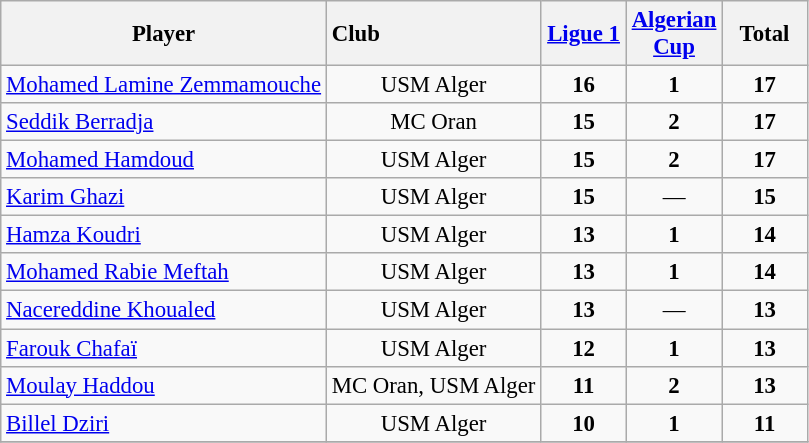<table class="wikitable plainrowheaders sortable" style="text-align:center;font-size:95%">
<tr>
<th>Player</th>
<th style="text-align:left;" style="width:150px;">Club</th>
<th width=50><a href='#'>Ligue 1</a></th>
<th width=50><a href='#'>Algerian Cup</a></th>
<th width=50>Total</th>
</tr>
<tr>
<td style="text-align:left;"> <a href='#'>Mohamed Lamine Zemmamouche</a></td>
<td>USM Alger</td>
<td><strong>16</strong></td>
<td><strong>1</strong></td>
<td><strong>17</strong></td>
</tr>
<tr>
<td style="text-align:left;"> <a href='#'>Seddik Berradja</a></td>
<td>MC Oran</td>
<td><strong>15</strong></td>
<td><strong>2</strong></td>
<td><strong>17</strong></td>
</tr>
<tr>
<td style="text-align:left;"> <a href='#'>Mohamed Hamdoud</a></td>
<td>USM Alger</td>
<td><strong>15</strong></td>
<td><strong>2</strong></td>
<td><strong>17</strong></td>
</tr>
<tr>
<td style="text-align:left;"> <a href='#'>Karim Ghazi</a></td>
<td>USM Alger</td>
<td><strong>15</strong></td>
<td>—</td>
<td><strong>15</strong></td>
</tr>
<tr>
<td style="text-align:left;"> <a href='#'>Hamza Koudri</a></td>
<td>USM Alger</td>
<td><strong>13</strong></td>
<td><strong>1</strong></td>
<td><strong>14</strong></td>
</tr>
<tr>
<td style="text-align:left;"> <a href='#'>Mohamed Rabie Meftah</a></td>
<td>USM Alger</td>
<td><strong>13</strong></td>
<td><strong>1</strong></td>
<td><strong>14</strong></td>
</tr>
<tr>
<td style="text-align:left;"> <a href='#'>Nacereddine Khoualed</a></td>
<td>USM Alger</td>
<td><strong>13</strong></td>
<td>—</td>
<td><strong>13</strong></td>
</tr>
<tr>
<td style="text-align:left;"> <a href='#'>Farouk Chafaï</a></td>
<td>USM Alger</td>
<td><strong>12</strong></td>
<td><strong>1</strong></td>
<td><strong>13</strong></td>
</tr>
<tr>
<td style="text-align:left;"> <a href='#'>Moulay Haddou</a></td>
<td>MC Oran, USM Alger</td>
<td><strong>11</strong></td>
<td><strong>2</strong></td>
<td><strong>13</strong></td>
</tr>
<tr>
<td style="text-align:left;"> <a href='#'>Billel Dziri</a></td>
<td>USM Alger</td>
<td><strong>10</strong></td>
<td><strong>1</strong></td>
<td><strong>11</strong></td>
</tr>
<tr>
</tr>
</table>
